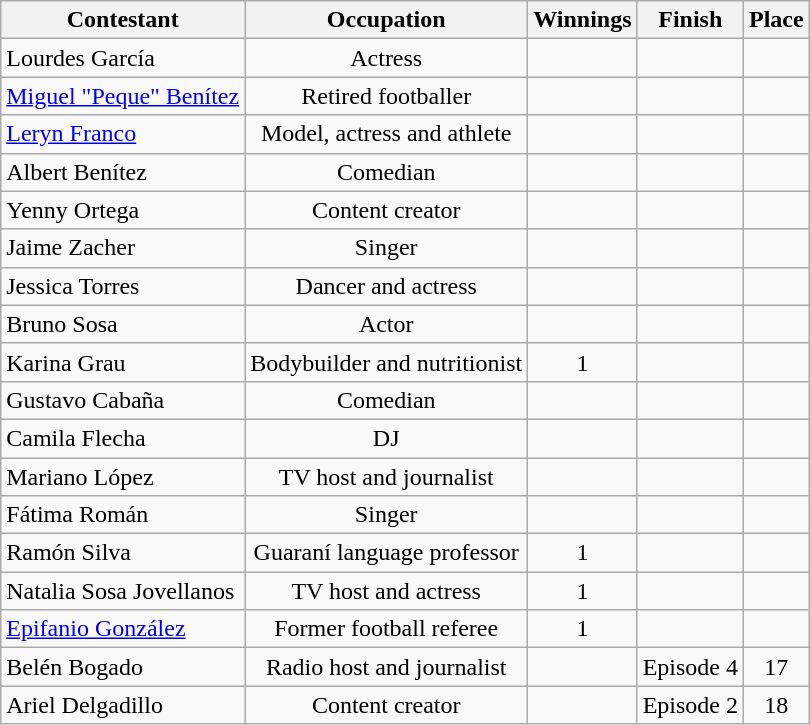<table class="wikitable sortable" style="text-align:center">
<tr>
<th>Contestant</th>
<th>Occupation</th>
<th>Winnings</th>
<th>Finish</th>
<th>Place</th>
</tr>
<tr>
<td align="left">Lourdes García</td>
<td>Actress</td>
<td></td>
<td></td>
<td></td>
</tr>
<tr>
<td align="left"><a href='#'>Miguel "Peque" Benítez</a></td>
<td>Retired footballer</td>
<td></td>
<td></td>
<td></td>
</tr>
<tr>
<td align="left"><a href='#'>Leryn Franco</a></td>
<td>Model, actress and athlete</td>
<td></td>
<td></td>
<td></td>
</tr>
<tr>
<td align="left">Albert Benítez</td>
<td>Comedian</td>
<td></td>
<td></td>
<td></td>
</tr>
<tr>
<td align="left">Yenny Ortega</td>
<td>Content creator</td>
<td></td>
<td></td>
<td></td>
</tr>
<tr>
<td align="left">Jaime Zacher</td>
<td>Singer</td>
<td></td>
<td></td>
<td></td>
</tr>
<tr>
<td align="left">Jessica Torres</td>
<td>Dancer and actress</td>
<td></td>
<td></td>
<td></td>
</tr>
<tr>
<td align="left">Bruno Sosa</td>
<td>Actor</td>
<td></td>
<td></td>
<td></td>
</tr>
<tr>
<td align="left">Karina Grau</td>
<td>Bodybuilder and nutritionist</td>
<td>1</td>
<td></td>
<td></td>
</tr>
<tr>
<td align="left">Gustavo Cabaña</td>
<td>Comedian</td>
<td></td>
<td></td>
<td></td>
</tr>
<tr>
<td align="left">Camila Flecha</td>
<td>DJ</td>
<td></td>
<td></td>
<td></td>
</tr>
<tr>
<td align="left">Mariano López</td>
<td>TV host and journalist</td>
<td></td>
<td></td>
<td></td>
</tr>
<tr>
<td align="left">Fátima Román</td>
<td>Singer</td>
<td></td>
<td></td>
<td></td>
</tr>
<tr>
<td align="left">Ramón Silva</td>
<td>Guaraní language professor</td>
<td>1</td>
<td></td>
<td></td>
</tr>
<tr>
<td align="left">Natalia Sosa Jovellanos</td>
<td>TV host and actress</td>
<td>1</td>
<td></td>
<td></td>
</tr>
<tr>
<td align="left"><a href='#'>Epifanio González</a></td>
<td>Former football referee</td>
<td>1</td>
<td></td>
<td></td>
</tr>
<tr>
<td align="left">Belén Bogado</td>
<td>Radio host and journalist</td>
<td></td>
<td>Episode 4</td>
<td>17</td>
</tr>
<tr>
<td align="left">Ariel Delgadillo</td>
<td>Content creator</td>
<td></td>
<td>Episode 2</td>
<td>18</td>
</tr>
</table>
